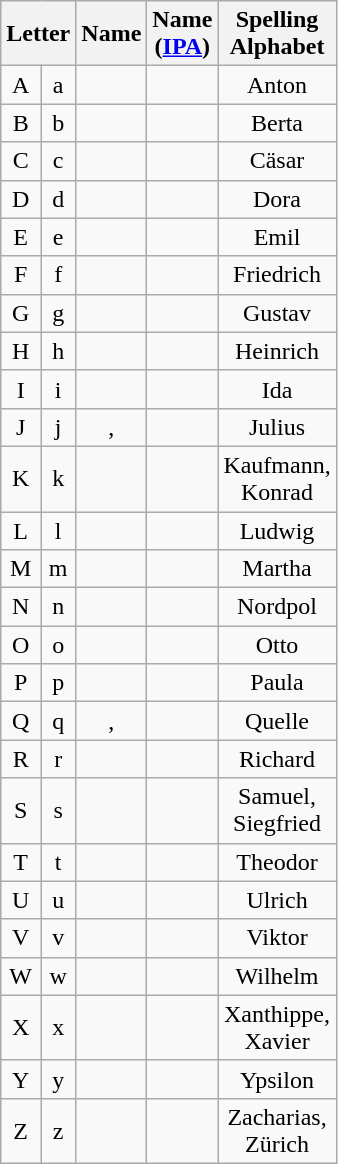<table class=wikitable style="text-align: center">
<tr>
<th colspan="2">Letter</th>
<th>Name</th>
<th>Name<br>(<a href='#'>IPA</a>)</th>
<th>Spelling<br>Alphabet</th>
</tr>
<tr>
<td>A</td>
<td>a</td>
<td></td>
<td></td>
<td>Anton</td>
</tr>
<tr>
<td>B</td>
<td>b</td>
<td></td>
<td></td>
<td>Berta</td>
</tr>
<tr>
<td>C</td>
<td>c</td>
<td></td>
<td></td>
<td>Cäsar</td>
</tr>
<tr>
<td>D</td>
<td>d</td>
<td></td>
<td></td>
<td>Dora</td>
</tr>
<tr>
<td>E</td>
<td>e</td>
<td></td>
<td></td>
<td>Emil</td>
</tr>
<tr>
<td>F</td>
<td>f</td>
<td></td>
<td></td>
<td>Friedrich</td>
</tr>
<tr>
<td>G</td>
<td>g</td>
<td></td>
<td></td>
<td>Gustav</td>
</tr>
<tr>
<td>H</td>
<td>h</td>
<td></td>
<td></td>
<td>Heinrich</td>
</tr>
<tr>
<td>I</td>
<td>i</td>
<td></td>
<td></td>
<td>Ida</td>
</tr>
<tr>
<td>J</td>
<td>j</td>
<td>,<br></td>
<td><br></td>
<td>Julius</td>
</tr>
<tr>
<td>K</td>
<td>k</td>
<td></td>
<td></td>
<td>Kaufmann,<br>Konrad</td>
</tr>
<tr>
<td>L</td>
<td>l</td>
<td></td>
<td></td>
<td>Ludwig</td>
</tr>
<tr>
<td>M</td>
<td>m</td>
<td></td>
<td></td>
<td>Martha</td>
</tr>
<tr>
<td>N</td>
<td>n</td>
<td></td>
<td></td>
<td>Nordpol</td>
</tr>
<tr>
<td>O</td>
<td>o</td>
<td></td>
<td></td>
<td>Otto</td>
</tr>
<tr>
<td>P</td>
<td>p</td>
<td></td>
<td></td>
<td>Paula</td>
</tr>
<tr>
<td>Q</td>
<td>q</td>
<td>,<br></td>
<td><br></td>
<td>Quelle</td>
</tr>
<tr>
<td>R</td>
<td>r</td>
<td></td>
<td></td>
<td>Richard</td>
</tr>
<tr>
<td>S</td>
<td>s</td>
<td></td>
<td></td>
<td>Samuel,<br>Siegfried</td>
</tr>
<tr>
<td>T</td>
<td>t</td>
<td></td>
<td></td>
<td>Theodor</td>
</tr>
<tr>
<td>U</td>
<td>u</td>
<td></td>
<td></td>
<td>Ulrich</td>
</tr>
<tr>
<td>V</td>
<td>v</td>
<td></td>
<td></td>
<td>Viktor</td>
</tr>
<tr>
<td>W</td>
<td>w</td>
<td></td>
<td></td>
<td>Wilhelm</td>
</tr>
<tr>
<td>X</td>
<td>x</td>
<td></td>
<td></td>
<td>Xanthippe,<br>Xavier</td>
</tr>
<tr>
<td>Y</td>
<td>y</td>
<td></td>
<td><br></td>
<td>Ypsilon</td>
</tr>
<tr>
<td>Z</td>
<td>z</td>
<td></td>
<td></td>
<td>Zacharias,<br>Zürich</td>
</tr>
</table>
